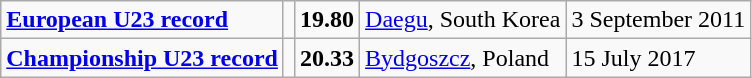<table class="wikitable">
<tr>
<td><strong><a href='#'>European U23 record</a></strong></td>
<td></td>
<td><strong>19.80</strong></td>
<td><a href='#'>Daegu</a>, South Korea</td>
<td>3 September 2011</td>
</tr>
<tr>
<td><strong><a href='#'>Championship U23 record</a></strong></td>
<td></td>
<td><strong>20.33</strong></td>
<td><a href='#'>Bydgoszcz</a>, Poland</td>
<td>15 July 2017</td>
</tr>
</table>
